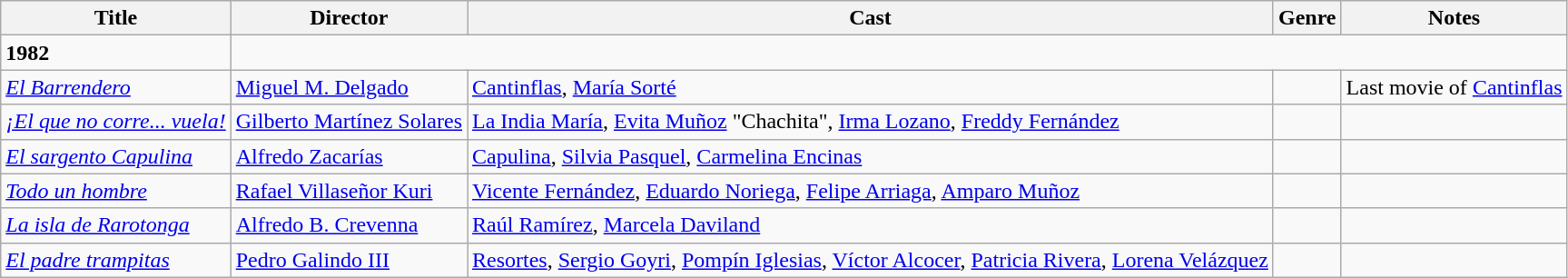<table class="wikitable">
<tr>
<th>Title</th>
<th>Director</th>
<th>Cast</th>
<th>Genre</th>
<th>Notes</th>
</tr>
<tr>
<td><strong>1982</strong></td>
</tr>
<tr>
<td><em><a href='#'>El Barrendero</a></em></td>
<td><a href='#'>Miguel M. Delgado</a></td>
<td><a href='#'>Cantinflas</a>, <a href='#'>María Sorté</a></td>
<td></td>
<td>Last movie of <a href='#'>Cantinflas</a></td>
</tr>
<tr>
<td><em><a href='#'>¡El que no corre... vuela!</a></em></td>
<td><a href='#'>Gilberto Martínez Solares</a></td>
<td><a href='#'>La India María</a>, <a href='#'>Evita Muñoz</a> "Chachita", <a href='#'>Irma Lozano</a>, <a href='#'>Freddy Fernández</a></td>
<td></td>
<td></td>
</tr>
<tr>
<td><em><a href='#'>El sargento Capulina</a></em></td>
<td><a href='#'>Alfredo Zacarías</a></td>
<td><a href='#'>Capulina</a>, <a href='#'>Silvia Pasquel</a>,  <a href='#'>Carmelina Encinas</a></td>
<td></td>
<td></td>
</tr>
<tr>
<td><em><a href='#'>Todo un hombre</a></em></td>
<td><a href='#'>Rafael Villaseñor Kuri</a></td>
<td><a href='#'>Vicente Fernández</a>, <a href='#'>Eduardo Noriega</a>, <a href='#'>Felipe Arriaga</a>, <a href='#'>Amparo Muñoz</a></td>
<td></td>
<td></td>
</tr>
<tr>
<td><em><a href='#'>La isla de Rarotonga</a></em></td>
<td><a href='#'>Alfredo B. Crevenna</a></td>
<td><a href='#'>Raúl Ramírez</a>, <a href='#'>Marcela Daviland</a></td>
<td></td>
<td></td>
</tr>
<tr>
<td><em><a href='#'>El padre trampitas</a></em></td>
<td><a href='#'>Pedro Galindo III</a></td>
<td><a href='#'>Resortes</a>, <a href='#'>Sergio Goyri</a>, <a href='#'>Pompín Iglesias</a>, <a href='#'>Víctor Alcocer</a>, <a href='#'>Patricia Rivera</a>, <a href='#'>Lorena Velázquez</a></td>
<td></td>
<td><br></td>
</tr>
</table>
